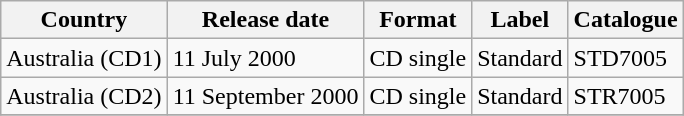<table class="wikitable" border="1">
<tr>
<th>Country</th>
<th>Release date</th>
<th>Format</th>
<th>Label</th>
<th>Catalogue</th>
</tr>
<tr>
<td>Australia (CD1)</td>
<td>11 July 2000</td>
<td>CD single</td>
<td>Standard</td>
<td>STD7005</td>
</tr>
<tr>
<td>Australia (CD2)</td>
<td>11 September 2000</td>
<td>CD single</td>
<td>Standard</td>
<td>STR7005</td>
</tr>
<tr>
</tr>
</table>
